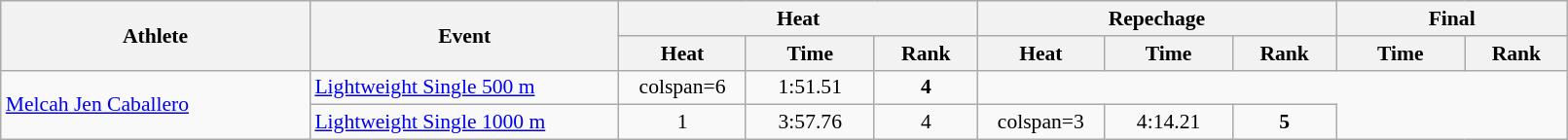<table class="wikitable" width="85%" style="text-align:center; font-size:90%">
<tr>
<th rowspan="2" width="12%">Athlete</th>
<th rowspan="2" width="12%">Event</th>
<th colspan="3" width="12%">Heat</th>
<th colspan="3" width="12%">Repechage</th>
<th colspan="2" width="9%">Final</th>
</tr>
<tr>
<th width="3%">Heat</th>
<th width="5%">Time</th>
<th>Rank</th>
<th width="3%">Heat</th>
<th width="5%">Time</th>
<th>Rank</th>
<th width="5%">Time</th>
<th>Rank</th>
</tr>
<tr>
<td rowspan=2 align="left"><a href='#'>Melcah Jen Caballero</a></td>
<td style="text-align:left;"><a href='#'>Lightweight Single 500 m</a></td>
<td>colspan=6  </td>
<td>1:51.51</td>
<td><strong>4</strong></td>
</tr>
<tr>
<td style="text-align:left;"><a href='#'>Lightweight Single 1000 m</a></td>
<td>1</td>
<td>3:57.76</td>
<td>4</td>
<td>colspan=3  </td>
<td>4:14.21</td>
<td><strong>5</strong></td>
</tr>
</table>
